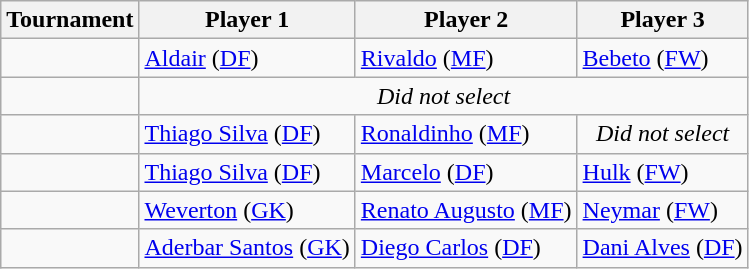<table class="wikitable">
<tr>
<th>Tournament</th>
<th>Player 1</th>
<th>Player 2</th>
<th>Player 3</th>
</tr>
<tr>
<td></td>
<td><a href='#'>Aldair</a> (<a href='#'>DF</a>)</td>
<td><a href='#'>Rivaldo</a> (<a href='#'>MF</a>)</td>
<td><a href='#'>Bebeto</a> (<a href='#'>FW</a>)</td>
</tr>
<tr>
<td></td>
<td colspan="3" align="center"><em>Did not select</em></td>
</tr>
<tr>
<td></td>
<td><a href='#'>Thiago Silva</a> (<a href='#'>DF</a>)</td>
<td><a href='#'>Ronaldinho</a> (<a href='#'>MF</a>)</td>
<td align="center"><em>Did not select</em></td>
</tr>
<tr>
<td></td>
<td><a href='#'>Thiago Silva</a> (<a href='#'>DF</a>)</td>
<td><a href='#'>Marcelo</a> (<a href='#'>DF</a>)</td>
<td><a href='#'>Hulk</a> (<a href='#'>FW</a>)</td>
</tr>
<tr>
<td></td>
<td><a href='#'>Weverton</a> (<a href='#'>GK</a>)</td>
<td><a href='#'>Renato Augusto</a> (<a href='#'>MF</a>)</td>
<td><a href='#'>Neymar</a> (<a href='#'>FW</a>)</td>
</tr>
<tr>
<td></td>
<td><a href='#'>Aderbar Santos</a> (<a href='#'>GK</a>)</td>
<td><a href='#'>Diego Carlos</a> (<a href='#'>DF</a>)</td>
<td><a href='#'>Dani Alves</a> (<a href='#'>DF</a>)</td>
</tr>
</table>
